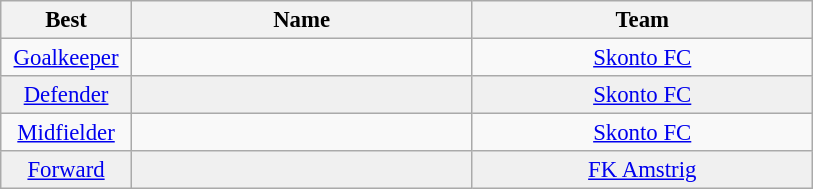<table class="wikitable" style="font-size:95%; text-align:center;">
<tr>
<th width="80">Best</th>
<th width="220">Name</th>
<th width="220">Team</th>
</tr>
<tr>
<td><a href='#'>Goalkeeper</a></td>
<td></td>
<td><a href='#'>Skonto FC</a></td>
</tr>
<tr bgcolor="#F0F0F0">
<td><a href='#'>Defender</a></td>
<td></td>
<td><a href='#'>Skonto FC</a></td>
</tr>
<tr>
<td><a href='#'>Midfielder</a></td>
<td></td>
<td><a href='#'>Skonto FC</a></td>
</tr>
<tr bgcolor="#F0F0F0">
<td><a href='#'>Forward</a></td>
<td></td>
<td><a href='#'>FK Amstrig</a></td>
</tr>
</table>
